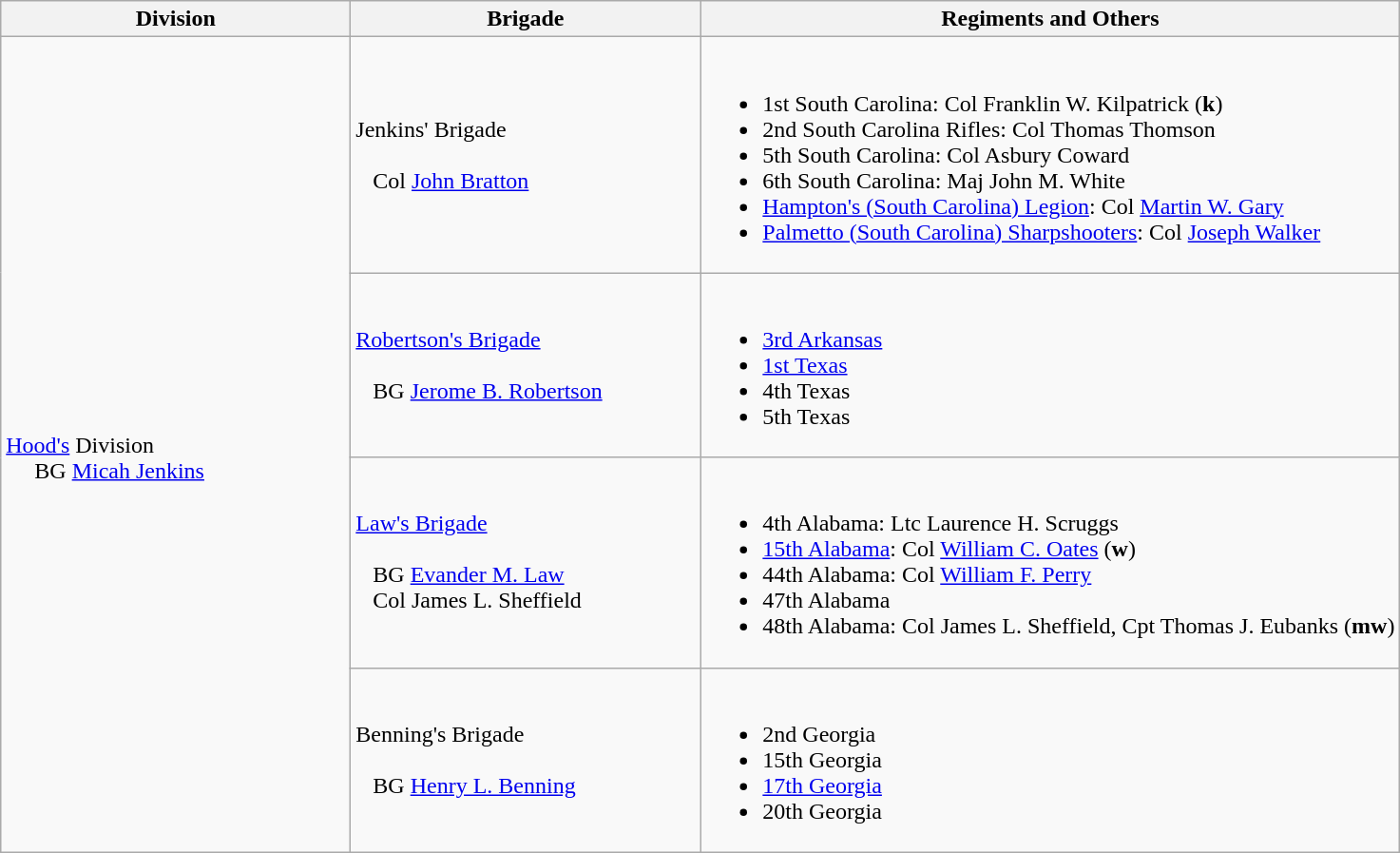<table class="wikitable">
<tr>
<th width=25%>Division</th>
<th width=25%>Brigade</th>
<th>Regiments and Others</th>
</tr>
<tr>
<td rowspan=4><br><a href='#'>Hood's</a> Division
<br>    
BG <a href='#'>Micah Jenkins</a></td>
<td>Jenkins' Brigade<br><br>  
Col <a href='#'>John Bratton</a></td>
<td><br><ul><li>1st South Carolina: Col Franklin W. Kilpatrick (<strong>k</strong>)</li><li>2nd South Carolina Rifles: Col Thomas Thomson</li><li>5th South Carolina: Col Asbury Coward</li><li>6th South Carolina: Maj John M. White</li><li><a href='#'>Hampton's (South Carolina) Legion</a>: Col <a href='#'>Martin W. Gary</a></li><li><a href='#'>Palmetto (South Carolina) Sharpshooters</a>: Col <a href='#'>Joseph Walker</a></li></ul></td>
</tr>
<tr>
<td><a href='#'>Robertson's Brigade</a><br><br>  
BG <a href='#'>Jerome B. Robertson</a></td>
<td><br><ul><li><a href='#'>3rd Arkansas</a></li><li><a href='#'>1st Texas</a></li><li>4th Texas</li><li>5th Texas</li></ul></td>
</tr>
<tr>
<td><a href='#'>Law's Brigade</a><br><br>  
BG <a href='#'>Evander M. Law</a>
<br>  
Col James L. Sheffield</td>
<td><br><ul><li>4th Alabama: Ltc Laurence H. Scruggs</li><li><a href='#'>15th Alabama</a>: Col <a href='#'>William C. Oates</a> (<strong>w</strong>)</li><li>44th Alabama: Col <a href='#'>William F. Perry</a></li><li>47th Alabama</li><li>48th Alabama: Col James L. Sheffield, Cpt Thomas J. Eubanks (<strong>mw</strong>)</li></ul></td>
</tr>
<tr>
<td>Benning's Brigade<br><br>  
BG <a href='#'>Henry L. Benning</a></td>
<td><br><ul><li>2nd Georgia</li><li>15th Georgia</li><li><a href='#'>17th Georgia</a></li><li>20th Georgia</li></ul></td>
</tr>
</table>
